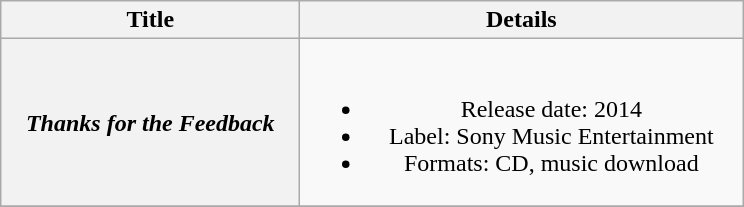<table class="wikitable plainrowheaders" style="text-align:center;">
<tr>
<th style="width:12em;">Title</th>
<th style="width:18em;">Details</th>
</tr>
<tr>
<th scope="row"><em>Thanks for the Feedback</em></th>
<td><br><ul><li>Release date: 2014</li><li>Label: Sony Music Entertainment</li><li>Formats: CD, music download</li></ul></td>
</tr>
<tr>
</tr>
</table>
